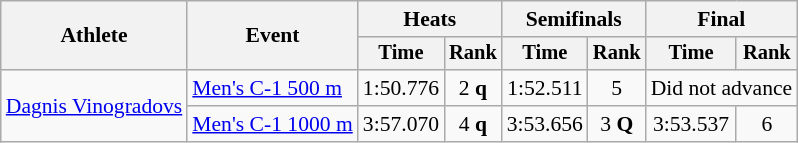<table class="wikitable" style="font-size:90%">
<tr>
<th rowspan="2">Athlete</th>
<th rowspan="2">Event</th>
<th colspan=2>Heats</th>
<th colspan=2>Semifinals</th>
<th colspan=2>Final</th>
</tr>
<tr style="font-size:95%">
<th>Time</th>
<th>Rank</th>
<th>Time</th>
<th>Rank</th>
<th>Time</th>
<th>Rank</th>
</tr>
<tr align=center>
<td align=left rowspan=2><a href='#'>Dagnis Vinogradovs</a></td>
<td align=left><a href='#'>Men's C-1 500 m</a></td>
<td>1:50.776</td>
<td>2 <strong>q</strong></td>
<td>1:52.511</td>
<td>5</td>
<td colspan=2>Did not advance</td>
</tr>
<tr align=center>
<td align=left><a href='#'>Men's C-1 1000 m</a></td>
<td>3:57.070</td>
<td>4 <strong>q</strong></td>
<td>3:53.656</td>
<td>3 <strong>Q</strong></td>
<td>3:53.537</td>
<td>6</td>
</tr>
</table>
